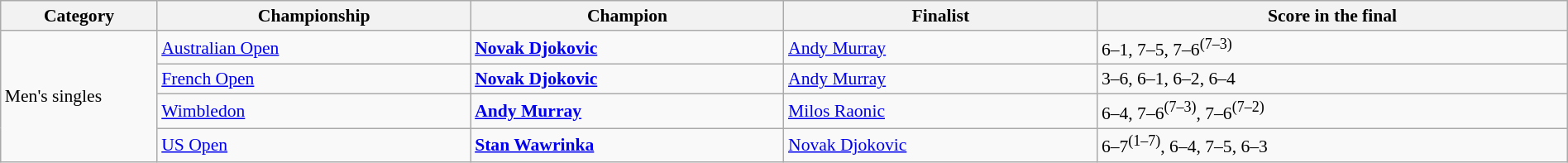<table class="wikitable" style="font-size:90%;" width=100%>
<tr>
<th style="width: 10%;">Category</th>
<th style="width: 20%;">Championship</th>
<th style="width: 20%;">Champion</th>
<th style="width: 20%;">Finalist</th>
<th style="width: 30%;">Score in the final</th>
</tr>
<tr>
<td rowspan="4">Men's singles</td>
<td><a href='#'>Australian Open</a></td>
<td> <strong><a href='#'>Novak Djokovic</a></strong></td>
<td> <a href='#'>Andy Murray</a></td>
<td>6–1, 7–5, 7–6<sup>(7–3)</sup></td>
</tr>
<tr>
<td><a href='#'>French Open</a></td>
<td> <strong><a href='#'>Novak Djokovic</a></strong></td>
<td> <a href='#'>Andy Murray</a></td>
<td>3–6, 6–1, 6–2, 6–4</td>
</tr>
<tr>
<td><a href='#'>Wimbledon</a></td>
<td> <strong><a href='#'>Andy Murray</a></strong></td>
<td> <a href='#'>Milos Raonic</a></td>
<td>6–4, 7–6<sup>(7–3)</sup>, 7–6<sup>(7–2)</sup></td>
</tr>
<tr>
<td><a href='#'>US Open</a></td>
<td> <strong><a href='#'>Stan Wawrinka</a></strong></td>
<td> <a href='#'>Novak Djokovic</a></td>
<td>6–7<sup>(1–7)</sup>, 6–4, 7–5, 6–3</td>
</tr>
</table>
